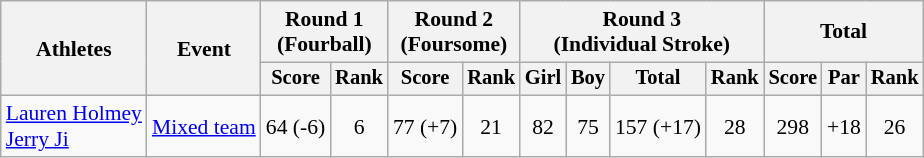<table class="wikitable" style="font-size:90%">
<tr>
<th rowspan="2">Athletes</th>
<th rowspan="2">Event</th>
<th colspan="2">Round 1<br>(Fourball)</th>
<th colspan="2">Round 2<br>(Foursome)</th>
<th colspan="4">Round 3<br>(Individual Stroke)</th>
<th colspan="3">Total</th>
</tr>
<tr style="font-size:95%">
<th>Score</th>
<th>Rank</th>
<th>Score</th>
<th>Rank</th>
<th>Girl</th>
<th>Boy</th>
<th>Total</th>
<th>Rank</th>
<th>Score</th>
<th>Par</th>
<th>Rank</th>
</tr>
<tr align=center>
<td align=left><a href='#'>Lauren Holmey</a><br><a href='#'>Jerry Ji</a></td>
<td align=left><a href='#'>Mixed team</a></td>
<td>64 (-6)</td>
<td>6</td>
<td>77 (+7)</td>
<td>21</td>
<td>82</td>
<td>75</td>
<td>157 (+17)</td>
<td>28</td>
<td>298</td>
<td>+18</td>
<td>26</td>
</tr>
</table>
